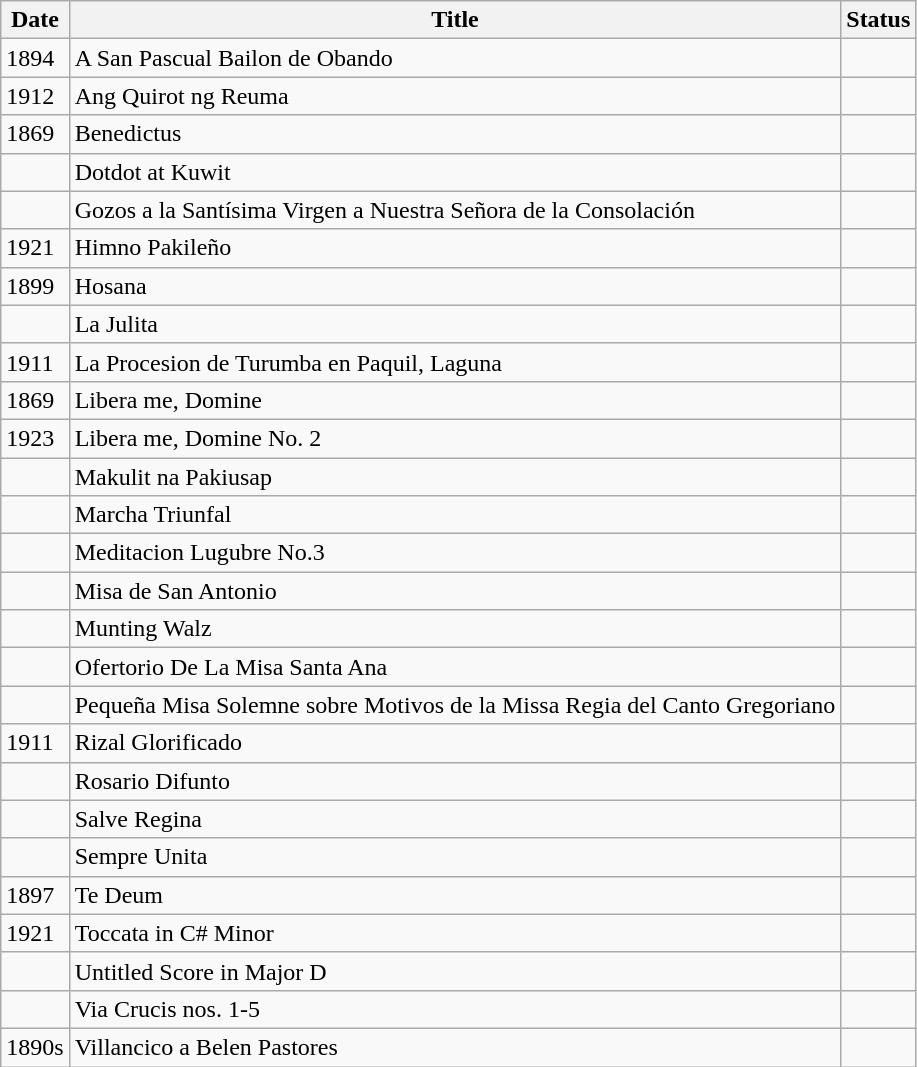<table class="wikitable">
<tr>
<th>Date</th>
<th>Title</th>
<th>Status</th>
</tr>
<tr>
<td>1894</td>
<td>A San Pascual Bailon de Obando</td>
<td></td>
</tr>
<tr>
<td>1912</td>
<td>Ang Quirot ng Reuma</td>
<td></td>
</tr>
<tr>
<td>1869</td>
<td>Benedictus</td>
<td></td>
</tr>
<tr>
<td></td>
<td>Dotdot at Kuwit</td>
<td></td>
</tr>
<tr>
<td></td>
<td>Gozos a la Santísima Virgen a Nuestra Señora de la Consolación</td>
<td></td>
</tr>
<tr>
<td>1921</td>
<td>Himno Pakileño</td>
<td></td>
</tr>
<tr>
<td>1899</td>
<td>Hosana</td>
<td></td>
</tr>
<tr>
<td></td>
<td>La Julita</td>
<td></td>
</tr>
<tr>
<td>1911</td>
<td>La Procesion de Turumba en Paquil, Laguna</td>
<td></td>
</tr>
<tr>
<td>1869</td>
<td>Libera me, Domine</td>
<td></td>
</tr>
<tr>
<td>1923</td>
<td>Libera me, Domine No. 2</td>
<td></td>
</tr>
<tr>
<td></td>
<td>Makulit na Pakiusap</td>
<td></td>
</tr>
<tr>
<td></td>
<td>Marcha Triunfal</td>
<td></td>
</tr>
<tr>
<td></td>
<td>Meditacion Lugubre No.3</td>
<td></td>
</tr>
<tr>
<td></td>
<td>Misa de San Antonio</td>
<td></td>
</tr>
<tr>
<td></td>
<td>Munting Walz</td>
<td></td>
</tr>
<tr>
<td></td>
<td>Ofertorio De La Misa Santa Ana</td>
<td></td>
</tr>
<tr>
<td></td>
<td>Pequeña Misa Solemne sobre Motivos de la Missa Regia del Canto Gregoriano</td>
<td></td>
</tr>
<tr>
<td>1911</td>
<td>Rizal Glorificado</td>
<td></td>
</tr>
<tr>
<td></td>
<td>Rosario Difunto</td>
<td></td>
</tr>
<tr>
<td></td>
<td>Salve Regina</td>
<td></td>
</tr>
<tr>
<td></td>
<td>Sempre Unita</td>
<td></td>
</tr>
<tr>
<td>1897</td>
<td>Te Deum</td>
<td></td>
</tr>
<tr>
<td>1921</td>
<td>Toccata in C# Minor</td>
<td></td>
</tr>
<tr>
<td></td>
<td>Untitled Score in Major D</td>
<td></td>
</tr>
<tr>
<td></td>
<td>Via Crucis nos. 1-5</td>
<td></td>
</tr>
<tr>
<td>1890s</td>
<td>Villancico a Belen Pastores</td>
<td></td>
</tr>
</table>
